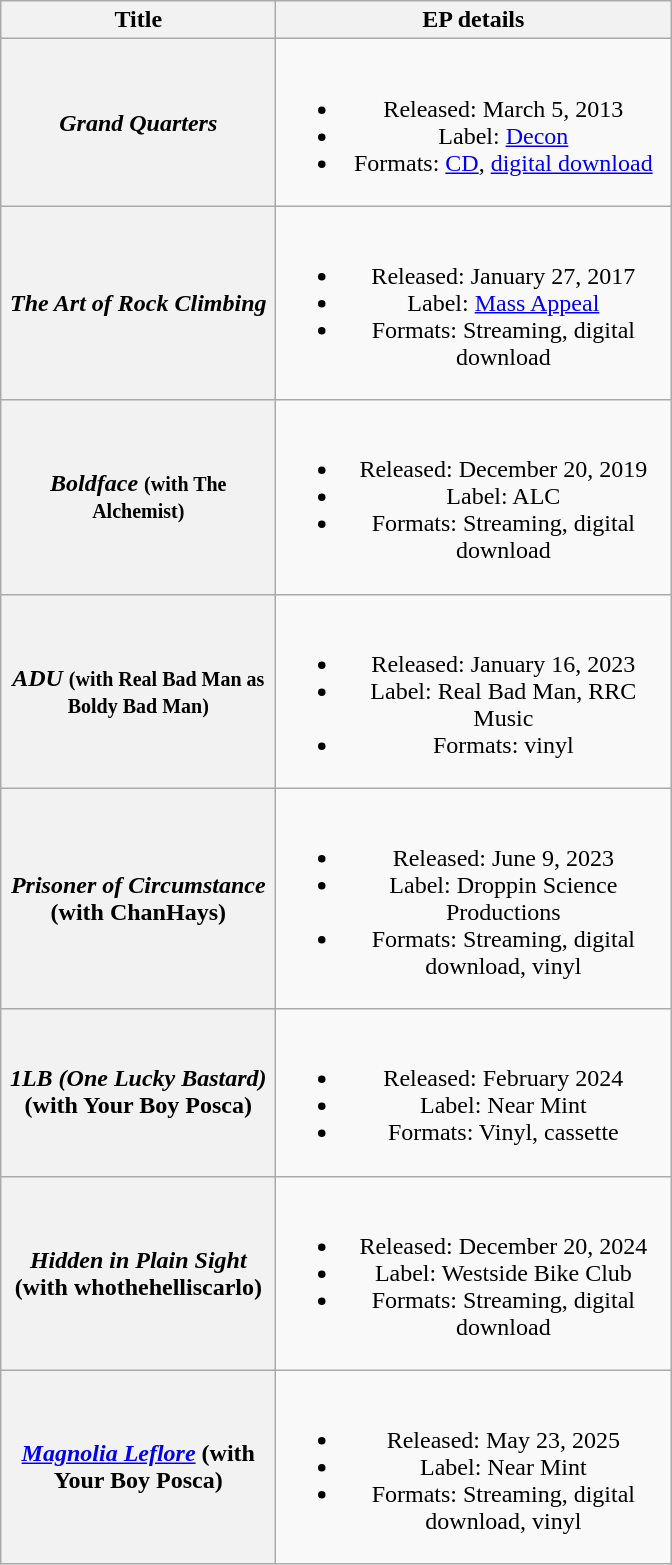<table class="wikitable plainrowheaders" style="text-align:center;">
<tr>
<th scope="col" style="width:11em;">Title</th>
<th scope="col" style="width:16em;">EP details</th>
</tr>
<tr>
<th scope="row"><em>Grand Quarters</em></th>
<td><br><ul><li>Released: March 5, 2013</li><li>Label: <a href='#'>Decon</a></li><li>Formats: <a href='#'>CD</a>, <a href='#'>digital download</a></li></ul></td>
</tr>
<tr>
<th scope="row"><em>The Art of Rock Climbing</em></th>
<td><br><ul><li>Released: January 27, 2017</li><li>Label: <a href='#'>Mass Appeal</a></li><li>Formats: Streaming, digital download</li></ul></td>
</tr>
<tr>
<th scope="row"><em>Boldface</em> <small>(with The Alchemist)</small></th>
<td><br><ul><li>Released: December 20, 2019</li><li>Label: ALC</li><li>Formats: Streaming, digital download</li></ul></td>
</tr>
<tr>
<th scope="row"><em>ADU</em> <small>(with Real Bad Man as Boldy Bad Man)</small></th>
<td><br><ul><li>Released: January 16, 2023</li><li>Label: Real Bad Man, RRC Music</li><li>Formats: vinyl</li></ul></td>
</tr>
<tr>
<th scope="row"><em>Prisoner of Circumstance</em> <span>(with ChanHays) </span></th>
<td><br><ul><li>Released: June 9, 2023</li><li>Label: Droppin Science Productions</li><li>Formats: Streaming, digital download, vinyl</li></ul></td>
</tr>
<tr>
<th scope="row"><em>1LB (One Lucky Bastard)</em> <span>(with Your Boy Posca) </span></th>
<td><br><ul><li>Released: February 2024</li><li>Label: Near Mint</li><li>Formats: Vinyl, cassette</li></ul></td>
</tr>
<tr>
<th scope="row"><em>Hidden in Plain Sight</em> <span>(with whothehelliscarlo) </span></th>
<td><br><ul><li>Released: December 20, 2024</li><li>Label: Westside Bike Club</li><li>Formats: Streaming, digital download</li></ul></td>
</tr>
<tr>
<th scope="row"><em><a href='#'>Magnolia Leflore</a></em> <span>(with Your Boy Posca) </span></th>
<td><br><ul><li>Released: May 23, 2025</li><li>Label: Near Mint</li><li>Formats: Streaming, digital download, vinyl</li></ul></td>
</tr>
</table>
